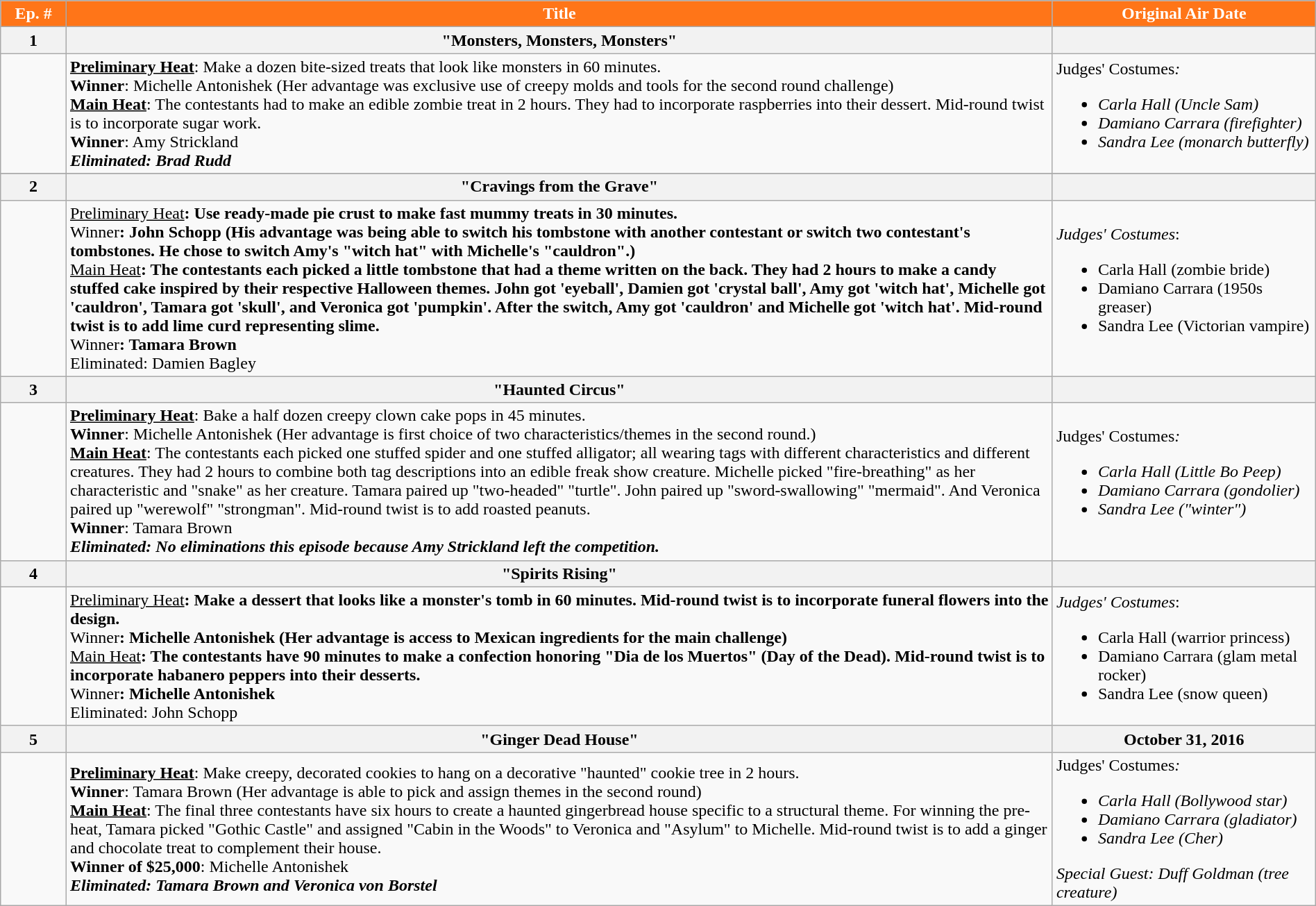<table class="wikitable plainrowheaders" style="width:100%">
<tr>
<th style="background-color: #FF7518; color: #fff;" width=5%>Ep. #</th>
<th style="background-color: #FF7518; color: #fff;">Title</th>
<th style="background-color: #FF7518; color: #fff;" width=20%>Original Air Date</th>
</tr>
<tr>
<th align="center">1</th>
<th>"Monsters, Monsters, Monsters"</th>
<th align="center"></th>
</tr>
<tr>
<td></td>
<td><strong><u>Preliminary Heat</u></strong>: Make a dozen bite-sized treats that look like monsters in 60 minutes.<br><strong>Winner</strong>: Michelle Antonishek (Her advantage was exclusive use of creepy molds and tools for the second round challenge)<br><strong><u>Main Heat</u></strong>: The contestants had to make an edible zombie treat in 2 hours. They had to incorporate raspberries into their dessert. Mid-round twist is to incorporate sugar work.<br><strong>Winner</strong>: Amy Strickland<br><strong><em>Eliminated<strong>:<em> </em>Brad Rudd<em></td>
<td></em>Judges' Costumes<em>:<br><ul><li>Carla Hall (Uncle Sam)</li><li>Damiano Carrara (firefighter)</li><li>Sandra Lee (monarch butterfly)</li></ul></td>
</tr>
<tr ">
</tr>
<tr>
<th align="center">2</th>
<th>"Cravings from the Grave"</th>
<th align="center"></th>
</tr>
<tr>
<td></td>
<td></strong><u>Preliminary Heat</u><strong>: Use ready-made pie crust to make fast mummy treats in 30 minutes.<br></strong>Winner<strong>: John Schopp (His advantage was being able to switch his tombstone with another contestant or switch two contestant's tombstones. He chose to switch Amy's "witch hat" with Michelle's "cauldron".)<br></strong><u>Main Heat</u><strong>: The contestants each picked a little tombstone that had a theme written on the back. They had 2 hours to make a candy stuffed cake inspired by their respective Halloween themes. John got 'eyeball', Damien got 'crystal ball', Amy got 'witch hat', Michelle got 'cauldron', Tamara got 'skull', and Veronica got 'pumpkin'. After the switch, Amy got 'cauldron' and Michelle got 'witch hat'. Mid-round twist is to add lime curd representing slime.<br></strong>Winner<strong>: Tamara Brown<br></em></strong>Eliminated</strong>: Damien Bagley</em></td>
<td><em>Judges' Costumes</em>:<br><ul><li>Carla Hall (zombie bride)</li><li>Damiano Carrara (1950s greaser)</li><li>Sandra Lee (Victorian vampire)</li></ul></td>
</tr>
<tr>
<th align="center">3</th>
<th>"Haunted Circus"</th>
<th align="center"></th>
</tr>
<tr>
<td></td>
<td><strong><u>Preliminary Heat</u></strong>: Bake a half dozen creepy clown cake pops in 45 minutes.<br><strong>Winner</strong>: Michelle Antonishek (Her advantage is first choice of two characteristics/themes in the second round.)<br><strong><u>Main Heat</u></strong>: The contestants each picked one stuffed spider and one stuffed alligator; all wearing tags with different characteristics and different creatures. They had 2 hours to combine both tag descriptions into an edible freak show creature. Michelle picked "fire-breathing" as her characteristic and "snake" as her creature. Tamara paired up "two-headed" "turtle". John paired up "sword-swallowing" "mermaid". And Veronica paired up "werewolf" "strongman". Mid-round twist is to add roasted peanuts.<br><strong>Winner</strong>: Tamara Brown<br><strong><em>Eliminated<strong>: No eliminations this episode because Amy Strickland left the competition.<em></td>
<td></em>Judges' Costumes<em>:<br><ul><li>Carla Hall (Little Bo Peep)</li><li>Damiano Carrara (gondolier)</li><li>Sandra Lee ("winter")</li></ul></td>
</tr>
<tr>
<th align="center">4</th>
<th>"Spirits Rising"</th>
<th align="center"></th>
</tr>
<tr>
<td></td>
<td></strong><u>Preliminary Heat</u><strong>: Make a dessert that looks like a monster's tomb in 60 minutes. Mid-round twist is to incorporate funeral flowers into the design.<br></strong>Winner<strong>: Michelle Antonishek (Her advantage is access to Mexican ingredients for the main challenge)<br></strong><u>Main Heat</u><strong>: The contestants have 90 minutes to make a confection honoring "Dia de los Muertos" (Day of the Dead). Mid-round twist is to incorporate habanero peppers into their desserts.<br></strong>Winner<strong>: Michelle Antonishek<br></em></strong>Eliminated</strong>: John Schopp</em></td>
<td><em>Judges' Costumes</em>:<br><ul><li>Carla Hall (warrior princess)</li><li>Damiano Carrara (glam metal rocker)</li><li>Sandra Lee (snow queen)</li></ul></td>
</tr>
<tr>
<th>5</th>
<th>"Ginger Dead House"</th>
<th>October 31, 2016</th>
</tr>
<tr>
<td></td>
<td><strong><u>Preliminary Heat</u></strong>: Make creepy, decorated cookies to hang on a decorative "haunted" cookie tree in 2 hours.<br><strong>Winner</strong>: Tamara Brown (Her advantage is able to pick and assign themes in the second round)<br><strong><u>Main Heat</u></strong>: The final three contestants have six hours to create a haunted gingerbread house specific to a structural theme. For winning the pre-heat, Tamara picked "Gothic Castle" and assigned "Cabin in the Woods" to Veronica and "Asylum" to Michelle. Mid-round twist is to add a ginger and chocolate treat to complement their house.<br><strong>Winner of $25,000</strong>: Michelle Antonishek<br><strong><em>Eliminated<strong>: Tamara Brown<em> and </em>Veronica von Borstel<em></td>
<td></em>Judges' Costumes<em>:<br><ul><li>Carla Hall (Bollywood star)</li><li>Damiano Carrara (gladiator)</li><li>Sandra Lee (Cher)</li></ul>Special Guest: Duff Goldman (tree creature)</td>
</tr>
</table>
